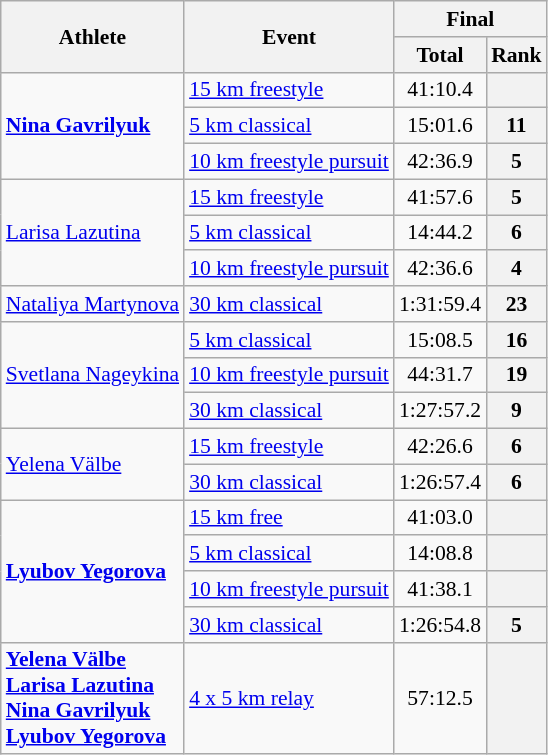<table class="wikitable" style="font-size:90%">
<tr>
<th rowspan="2">Athlete</th>
<th rowspan="2">Event</th>
<th colspan="2">Final</th>
</tr>
<tr>
<th>Total</th>
<th>Rank</th>
</tr>
<tr>
<td rowspan=3><strong><a href='#'>Nina Gavrilyuk</a></strong></td>
<td><a href='#'>15 km freestyle</a></td>
<td align="center">41:10.4</td>
<th align="center"></th>
</tr>
<tr>
<td><a href='#'>5 km classical</a></td>
<td align="center">15:01.6</td>
<th align="center">11</th>
</tr>
<tr>
<td><a href='#'>10 km freestyle pursuit</a></td>
<td align="center">42:36.9</td>
<th align="center">5</th>
</tr>
<tr>
<td rowspan=3><a href='#'>Larisa Lazutina</a></td>
<td><a href='#'>15 km freestyle</a></td>
<td align="center">41:57.6</td>
<th align="center">5</th>
</tr>
<tr>
<td><a href='#'>5 km classical</a></td>
<td align="center">14:44.2</td>
<th align="center">6</th>
</tr>
<tr>
<td><a href='#'>10 km freestyle pursuit</a></td>
<td align="center">42:36.6</td>
<th align="center">4</th>
</tr>
<tr>
<td><a href='#'>Nataliya Martynova</a></td>
<td><a href='#'>30 km classical</a></td>
<td align="center">1:31:59.4</td>
<th align="center">23</th>
</tr>
<tr>
<td rowspan=3><a href='#'>Svetlana Nageykina</a></td>
<td><a href='#'>5 km classical</a></td>
<td align="center">15:08.5</td>
<th align="center">16</th>
</tr>
<tr>
<td><a href='#'>10 km freestyle pursuit</a></td>
<td align="center">44:31.7</td>
<th align="center">19</th>
</tr>
<tr>
<td><a href='#'>30 km classical</a></td>
<td align="center">1:27:57.2</td>
<th align="center">9</th>
</tr>
<tr>
<td rowspan=2><a href='#'>Yelena Välbe</a></td>
<td><a href='#'>15 km freestyle</a></td>
<td align="center">42:26.6</td>
<th align="center">6</th>
</tr>
<tr>
<td><a href='#'>30 km classical</a></td>
<td align="center">1:26:57.4</td>
<th align="center">6</th>
</tr>
<tr>
<td rowspan=4><strong><a href='#'>Lyubov Yegorova</a></strong></td>
<td><a href='#'>15 km free</a></td>
<td align="center">41:03.0</td>
<th align="center"></th>
</tr>
<tr>
<td><a href='#'>5 km classical</a></td>
<td align="center">14:08.8</td>
<th align="center"></th>
</tr>
<tr>
<td><a href='#'>10 km freestyle pursuit</a></td>
<td align="center">41:38.1</td>
<th align="center"></th>
</tr>
<tr>
<td><a href='#'>30 km classical</a></td>
<td align="center">1:26:54.8</td>
<th align="center">5</th>
</tr>
<tr>
<td><strong><a href='#'>Yelena Välbe</a><br><a href='#'>Larisa Lazutina</a><br><a href='#'>Nina Gavrilyuk</a><br><a href='#'>Lyubov Yegorova</a></strong></td>
<td><a href='#'>4 x 5 km relay</a></td>
<td align="center">57:12.5</td>
<th align="center"></th>
</tr>
</table>
